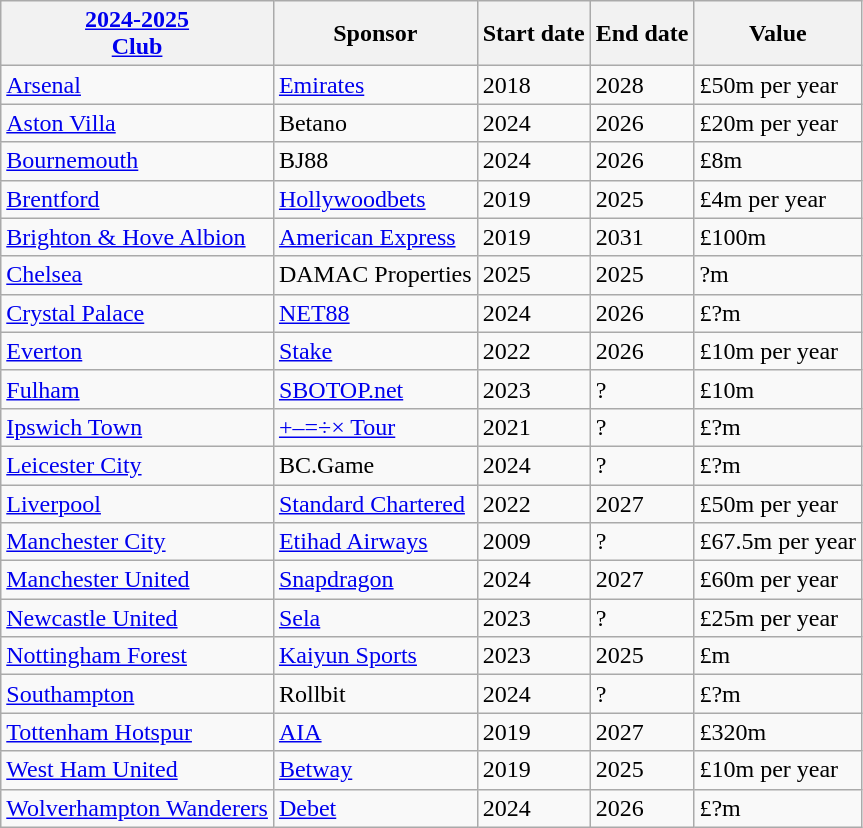<table class="wikitable sortable">
<tr>
<th scope="col"><a href='#'>2024-2025<br>Club</a></th>
<th scope="col">Sponsor</th>
<th scope="col">Start date</th>
<th scope="col">End date</th>
<th scope="col">Value</th>
</tr>
<tr>
<td><a href='#'>Arsenal</a></td>
<td><a href='#'>Emirates</a></td>
<td>2018</td>
<td>2028</td>
<td>£50m per year</td>
</tr>
<tr>
<td><a href='#'>Aston Villa</a></td>
<td>Betano</td>
<td>2024</td>
<td>2026</td>
<td>£20m per year</td>
</tr>
<tr>
<td><a href='#'>Bournemouth</a></td>
<td>BJ88</td>
<td>2024</td>
<td>2026</td>
<td>£8m</td>
</tr>
<tr>
<td><a href='#'>Brentford</a></td>
<td><a href='#'>Hollywoodbets</a></td>
<td>2019</td>
<td>2025</td>
<td>£4m per year</td>
</tr>
<tr>
<td><a href='#'>Brighton & Hove Albion</a></td>
<td><a href='#'>American Express</a></td>
<td>2019</td>
<td>2031</td>
<td>£100m</td>
</tr>
<tr>
<td><a href='#'>Chelsea</a></td>
<td>DAMAC Properties</td>
<td>2025</td>
<td>2025</td>
<td>?m</td>
</tr>
<tr>
<td><a href='#'>Crystal Palace</a></td>
<td><a href='#'>NET88</a></td>
<td>2024</td>
<td>2026</td>
<td>£?m</td>
</tr>
<tr>
<td><a href='#'>Everton</a></td>
<td><a href='#'>Stake</a></td>
<td>2022</td>
<td>2026</td>
<td>£10m per year</td>
</tr>
<tr>
<td><a href='#'>Fulham</a></td>
<td><a href='#'>SBOTOP.net</a></td>
<td>2023</td>
<td>?</td>
<td>£10m</td>
</tr>
<tr>
<td><a href='#'>Ipswich Town</a></td>
<td><a href='#'>+–=÷× Tour</a></td>
<td>2021</td>
<td>?</td>
<td>£?m</td>
</tr>
<tr>
<td><a href='#'>Leicester City</a></td>
<td>BC.Game</td>
<td>2024</td>
<td>?</td>
<td>£?m</td>
</tr>
<tr>
<td><a href='#'>Liverpool</a></td>
<td><a href='#'>Standard Chartered</a></td>
<td>2022</td>
<td>2027</td>
<td>£50m per year</td>
</tr>
<tr>
<td><a href='#'>Manchester City</a></td>
<td><a href='#'>Etihad Airways</a></td>
<td>2009</td>
<td>?</td>
<td>£67.5m per year</td>
</tr>
<tr>
<td><a href='#'>Manchester United</a></td>
<td><a href='#'>Snapdragon</a></td>
<td>2024</td>
<td>2027</td>
<td>£60m per year</td>
</tr>
<tr>
<td><a href='#'>Newcastle United</a></td>
<td><a href='#'>Sela</a></td>
<td>2023</td>
<td>?</td>
<td>£25m per year</td>
</tr>
<tr>
<td><a href='#'>Nottingham Forest</a></td>
<td><a href='#'>Kaiyun Sports</a></td>
<td>2023</td>
<td>2025</td>
<td>£m</td>
</tr>
<tr>
<td><a href='#'>Southampton</a></td>
<td>Rollbit</td>
<td>2024</td>
<td>?</td>
<td>£?m</td>
</tr>
<tr>
<td><a href='#'>Tottenham Hotspur</a></td>
<td><a href='#'>AIA</a></td>
<td>2019</td>
<td>2027</td>
<td>£320m</td>
</tr>
<tr>
<td><a href='#'>West Ham United</a></td>
<td><a href='#'>Betway</a></td>
<td>2019</td>
<td>2025</td>
<td>£10m per year</td>
</tr>
<tr>
<td><a href='#'>Wolverhampton Wanderers</a></td>
<td><a href='#'>Debet</a></td>
<td>2024</td>
<td>2026</td>
<td>£?m</td>
</tr>
</table>
